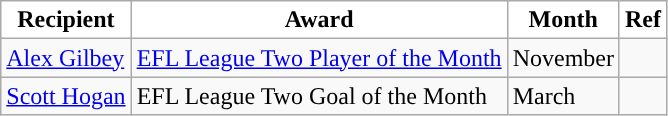<table class="wikitable plainrowheaders sortable">
<tr>
<th style="background:white; color:black; ">Recipient</th>
<th style="background:white; color:black; ">Award</th>
<th style="background:white; color:black; ">Month</th>
<th style="background:white; color:black; ">Ref</th>
</tr>
<tr>
<td> <a href='#'>Alex Gilbey</a></td>
<td><a href='#'>EFL League Two Player of the Month</a></td>
<td>November</td>
<td></td>
</tr>
<tr>
<td> <a href='#'>Scott Hogan</a></td>
<td>EFL League Two Goal of the Month</td>
<td>March</td>
<td></td>
</tr>
</table>
